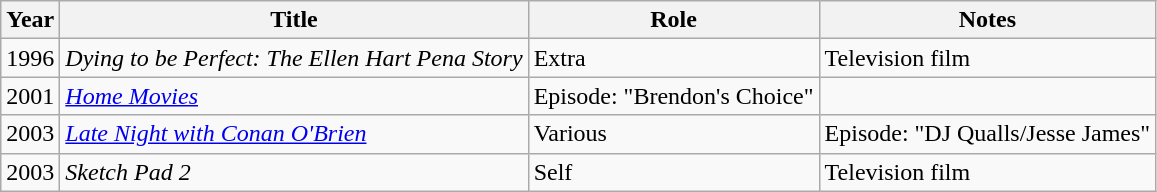<table class="wikitable sortable">
<tr>
<th>Year</th>
<th>Title</th>
<th>Role</th>
<th>Notes</th>
</tr>
<tr>
<td>1996</td>
<td><em>Dying to be Perfect: The Ellen Hart Pena Story</em></td>
<td>Extra</td>
<td>Television film</td>
</tr>
<tr>
<td>2001</td>
<td><a href='#'><em>Home Movies</em></a></td>
<td>Episode: "Brendon's Choice"</td>
</tr>
<tr>
<td>2003</td>
<td><em><a href='#'>Late Night with Conan O'Brien</a></em></td>
<td>Various</td>
<td>Episode: "DJ Qualls/Jesse James"</td>
</tr>
<tr>
<td>2003</td>
<td><em>Sketch Pad 2</em></td>
<td>Self</td>
<td>Television film</td>
</tr>
</table>
